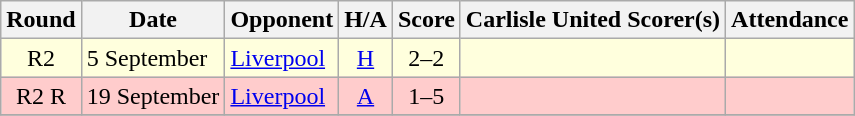<table class="wikitable" style="text-align:center">
<tr>
<th>Round</th>
<th>Date</th>
<th>Opponent</th>
<th>H/A</th>
<th>Score</th>
<th>Carlisle United Scorer(s)</th>
<th>Attendance</th>
</tr>
<tr bgcolor=#ffffdd>
<td>R2</td>
<td align=left>5 September</td>
<td align=left><a href='#'>Liverpool</a></td>
<td><a href='#'>H</a></td>
<td>2–2</td>
<td align=left></td>
<td></td>
</tr>
<tr bgcolor=#FFCCCC>
<td>R2 R</td>
<td align=left>19 September</td>
<td align=left><a href='#'>Liverpool</a></td>
<td><a href='#'>A</a></td>
<td>1–5</td>
<td align=left></td>
<td></td>
</tr>
<tr>
</tr>
</table>
